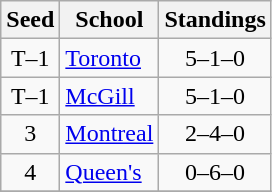<table class="wikitable">
<tr>
<th>Seed</th>
<th>School</th>
<th>Standings</th>
</tr>
<tr>
<td align=center>T–1</td>
<td><a href='#'>Toronto</a></td>
<td align=center>5–1–0</td>
</tr>
<tr>
<td align=center>T–1</td>
<td><a href='#'>McGill</a></td>
<td align=center>5–1–0</td>
</tr>
<tr>
<td align=center>3</td>
<td><a href='#'>Montreal</a></td>
<td align=center>2–4–0</td>
</tr>
<tr>
<td align=center>4</td>
<td><a href='#'>Queen's</a></td>
<td align=center>0–6–0</td>
</tr>
<tr>
</tr>
</table>
